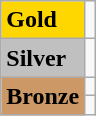<table class="wikitable">
<tr>
<td bgcolor="gold"><strong>Gold</strong></td>
<td></td>
</tr>
<tr>
<td bgcolor="silver"><strong>Silver</strong></td>
<td></td>
</tr>
<tr>
<td rowspan="2" bgcolor="#cc9966"><strong>Bronze</strong></td>
<td></td>
</tr>
<tr>
<td></td>
</tr>
</table>
